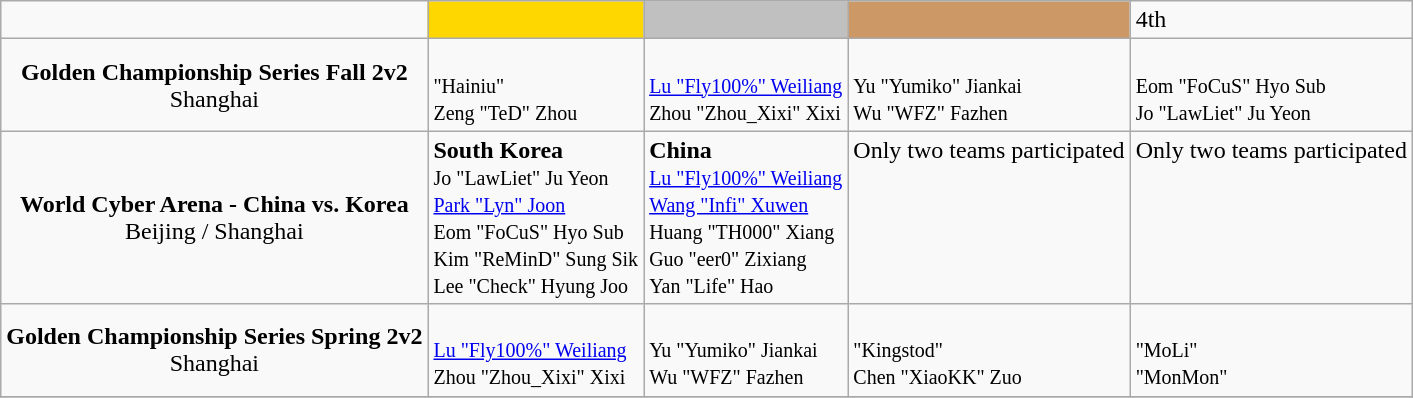<table class="wikitable" style="text-align:left">
<tr>
<td style="text-align:center"></td>
<td style="text-align:center; background:gold;"></td>
<td style="text-align:center; background:silver;"></td>
<td style="text-align:center; background:#c96;"></td>
<td>4th</td>
</tr>
<tr>
<td style="text-align:center"><strong>Golden Championship Series Fall 2v2</strong><br> Shanghai</td>
<td style="vertical-align:top"><br><small> "Hainiu"<br> Zeng "TeD" Zhou <br></small></td>
<td style="vertical-align:top"><br><small> <a href='#'>Lu "Fly100%" Weiliang</a><br> Zhou "Zhou_Xixi" Xixi <br></small></td>
<td style="vertical-align:top"><br><small> Yu "Yumiko" Jiankai <br> Wu "WFZ" Fazhen<br></small></td>
<td style="vertical-align:top"><br><small> Eom "FoCuS" Hyo Sub<br> Jo "LawLiet" Ju Yeon <br></small></td>
</tr>
<tr>
<td style="text-align:center"><strong>World Cyber Arena - China vs. Korea</strong><br> Beijing / Shanghai</td>
<td style="vertical-align:top"> <strong>South Korea</strong><br><small> Jo "LawLiet" Ju Yeon<br> <a href='#'>Park "Lyn" Joon</a> <br> Eom "FoCuS" Hyo Sub <br> Kim "ReMinD" Sung Sik <br> Lee "Check" Hyung Joo <br></small></td>
<td style="vertical-align:top"> <strong>China</strong><br><small> <a href='#'>Lu "Fly100%" Weiliang</a><br> <a href='#'>Wang "Infi" Xuwen</a> <br> Huang "TH000" Xiang <br> Guo "eer0" Zixiang <br> Yan "Life" Hao <br></small></td>
<td style="vertical-align:top">Only two teams participated</td>
<td style="vertical-align:top">Only two teams participated</td>
</tr>
<tr>
<td style="text-align:center"><strong>Golden Championship Series Spring 2v2</strong><br> Shanghai</td>
<td style="vertical-align:top"><br><small> <a href='#'>Lu "Fly100%" Weiliang</a><br> Zhou "Zhou_Xixi" Xixi <br></small></td>
<td style="vertical-align:top"><br><small> Yu "Yumiko" Jiankai <br> Wu "WFZ" Fazhen<br></small></td>
<td style="vertical-align:top"><br><small> "Kingstod" <br> Chen "XiaoKK" Zuo<br></small></td>
<td style="vertical-align:top"><br><small> "MoLi"<br> "MonMon" <br></small></td>
</tr>
<tr>
</tr>
</table>
